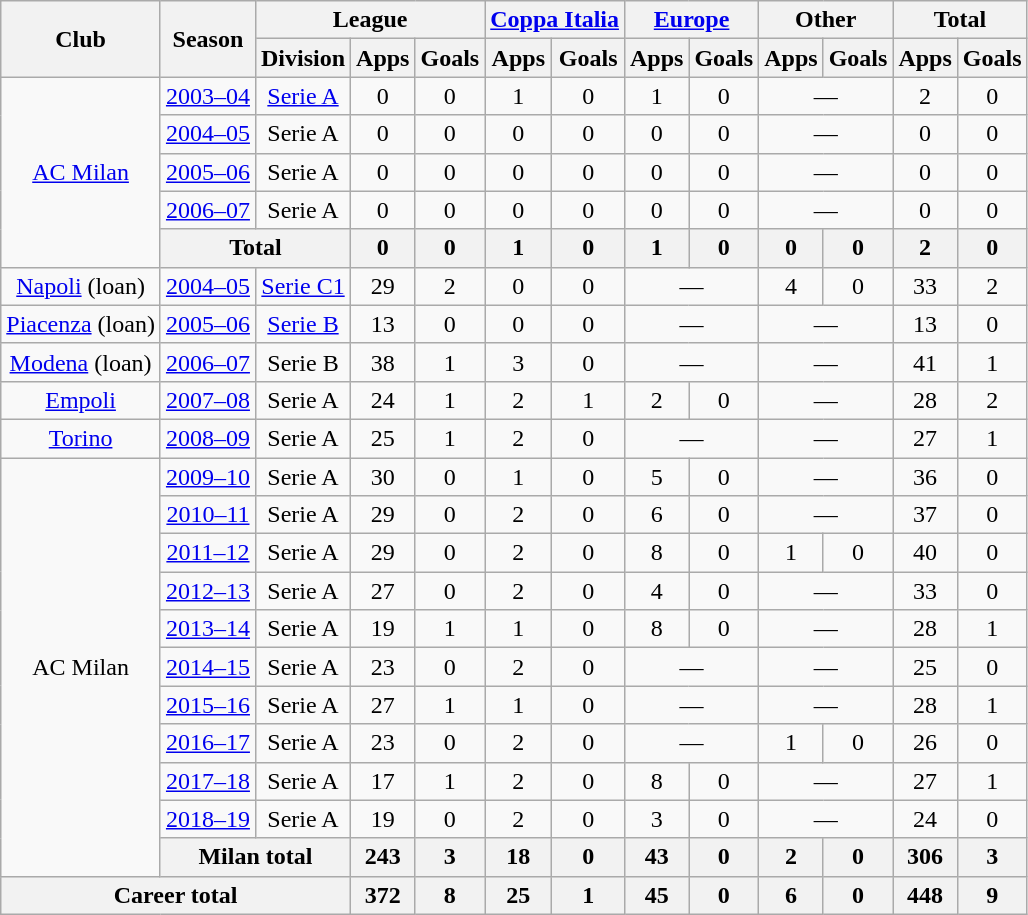<table class="wikitable" style="text-align:center">
<tr>
<th rowspan="2">Club</th>
<th rowspan="2">Season</th>
<th colspan="3">League</th>
<th colspan="2"><a href='#'>Coppa Italia</a></th>
<th colspan="2"><a href='#'>Europe</a></th>
<th colspan="2">Other</th>
<th colspan="2">Total</th>
</tr>
<tr>
<th>Division</th>
<th>Apps</th>
<th>Goals</th>
<th>Apps</th>
<th>Goals</th>
<th>Apps</th>
<th>Goals</th>
<th>Apps</th>
<th>Goals</th>
<th>Apps</th>
<th>Goals</th>
</tr>
<tr>
<td rowspan="5"><a href='#'>AC Milan</a></td>
<td><a href='#'>2003–04</a></td>
<td><a href='#'>Serie A</a></td>
<td>0</td>
<td>0</td>
<td>1</td>
<td>0</td>
<td>1</td>
<td>0</td>
<td colspan="2">—</td>
<td>2</td>
<td>0</td>
</tr>
<tr>
<td><a href='#'>2004–05</a></td>
<td>Serie A</td>
<td>0</td>
<td>0</td>
<td>0</td>
<td>0</td>
<td>0</td>
<td>0</td>
<td colspan="2">—</td>
<td>0</td>
<td>0</td>
</tr>
<tr>
<td><a href='#'>2005–06</a></td>
<td>Serie A</td>
<td>0</td>
<td>0</td>
<td>0</td>
<td>0</td>
<td>0</td>
<td>0</td>
<td colspan="2">—</td>
<td>0</td>
<td>0</td>
</tr>
<tr>
<td><a href='#'>2006–07</a></td>
<td>Serie A</td>
<td>0</td>
<td>0</td>
<td>0</td>
<td>0</td>
<td>0</td>
<td>0</td>
<td colspan="2">—</td>
<td>0</td>
<td>0</td>
</tr>
<tr>
<th colspan="2">Total</th>
<th>0</th>
<th>0</th>
<th>1</th>
<th>0</th>
<th>1</th>
<th>0</th>
<th>0</th>
<th>0</th>
<th>2</th>
<th>0</th>
</tr>
<tr>
<td><a href='#'>Napoli</a> (loan)</td>
<td><a href='#'>2004–05</a></td>
<td><a href='#'>Serie C1</a></td>
<td>29</td>
<td>2</td>
<td>0</td>
<td>0</td>
<td colspan="2">—</td>
<td>4</td>
<td>0</td>
<td>33</td>
<td>2</td>
</tr>
<tr>
<td><a href='#'>Piacenza</a> (loan)</td>
<td><a href='#'>2005–06</a></td>
<td><a href='#'>Serie B</a></td>
<td>13</td>
<td>0</td>
<td>0</td>
<td>0</td>
<td colspan="2">—</td>
<td colspan="2">—</td>
<td>13</td>
<td>0</td>
</tr>
<tr>
<td><a href='#'>Modena</a> (loan)</td>
<td><a href='#'>2006–07</a></td>
<td>Serie B</td>
<td>38</td>
<td>1</td>
<td>3</td>
<td>0</td>
<td colspan="2">—</td>
<td colspan="2">—</td>
<td>41</td>
<td>1</td>
</tr>
<tr>
<td><a href='#'>Empoli</a></td>
<td><a href='#'>2007–08</a></td>
<td>Serie A</td>
<td>24</td>
<td>1</td>
<td>2</td>
<td>1</td>
<td>2</td>
<td>0</td>
<td colspan="2">—</td>
<td>28</td>
<td>2</td>
</tr>
<tr>
<td><a href='#'>Torino</a></td>
<td><a href='#'>2008–09</a></td>
<td>Serie A</td>
<td>25</td>
<td>1</td>
<td>2</td>
<td>0</td>
<td colspan="2">—</td>
<td colspan="2">—</td>
<td>27</td>
<td>1</td>
</tr>
<tr>
<td rowspan="11">AC Milan</td>
<td><a href='#'>2009–10</a></td>
<td>Serie A</td>
<td>30</td>
<td>0</td>
<td>1</td>
<td>0</td>
<td>5</td>
<td>0</td>
<td colspan="2">—</td>
<td>36</td>
<td>0</td>
</tr>
<tr>
<td><a href='#'>2010–11</a></td>
<td>Serie A</td>
<td>29</td>
<td>0</td>
<td>2</td>
<td>0</td>
<td>6</td>
<td>0</td>
<td colspan="2">—</td>
<td>37</td>
<td>0</td>
</tr>
<tr>
<td><a href='#'>2011–12</a></td>
<td>Serie A</td>
<td>29</td>
<td>0</td>
<td>2</td>
<td>0</td>
<td>8</td>
<td>0</td>
<td>1</td>
<td>0</td>
<td>40</td>
<td>0</td>
</tr>
<tr>
<td><a href='#'>2012–13</a></td>
<td>Serie A</td>
<td>27</td>
<td>0</td>
<td>2</td>
<td>0</td>
<td>4</td>
<td>0</td>
<td colspan="2">—</td>
<td>33</td>
<td>0</td>
</tr>
<tr>
<td><a href='#'>2013–14</a></td>
<td>Serie A</td>
<td>19</td>
<td>1</td>
<td>1</td>
<td>0</td>
<td>8</td>
<td>0</td>
<td colspan="2">—</td>
<td>28</td>
<td>1</td>
</tr>
<tr>
<td><a href='#'>2014–15</a></td>
<td>Serie A</td>
<td>23</td>
<td>0</td>
<td>2</td>
<td>0</td>
<td colspan="2">—</td>
<td colspan="2">—</td>
<td>25</td>
<td>0</td>
</tr>
<tr>
<td><a href='#'>2015–16</a></td>
<td>Serie A</td>
<td>27</td>
<td>1</td>
<td>1</td>
<td>0</td>
<td colspan="2">—</td>
<td colspan="2">—</td>
<td>28</td>
<td>1</td>
</tr>
<tr>
<td><a href='#'>2016–17</a></td>
<td>Serie A</td>
<td>23</td>
<td>0</td>
<td>2</td>
<td>0</td>
<td colspan="2">—</td>
<td>1</td>
<td>0</td>
<td>26</td>
<td>0</td>
</tr>
<tr>
<td><a href='#'>2017–18</a></td>
<td>Serie A</td>
<td>17</td>
<td>1</td>
<td>2</td>
<td>0</td>
<td>8</td>
<td>0</td>
<td colspan="2">—</td>
<td>27</td>
<td>1</td>
</tr>
<tr>
<td><a href='#'>2018–19</a></td>
<td>Serie A</td>
<td>19</td>
<td>0</td>
<td>2</td>
<td>0</td>
<td>3</td>
<td>0</td>
<td colspan="2">—</td>
<td>24</td>
<td>0</td>
</tr>
<tr>
<th colspan="2">Milan total</th>
<th>243</th>
<th>3</th>
<th>18</th>
<th>0</th>
<th>43</th>
<th>0</th>
<th>2</th>
<th>0</th>
<th>306</th>
<th>3</th>
</tr>
<tr>
<th colspan="3">Career total</th>
<th>372</th>
<th>8</th>
<th>25</th>
<th>1</th>
<th>45</th>
<th>0</th>
<th>6</th>
<th>0</th>
<th>448</th>
<th>9</th>
</tr>
</table>
